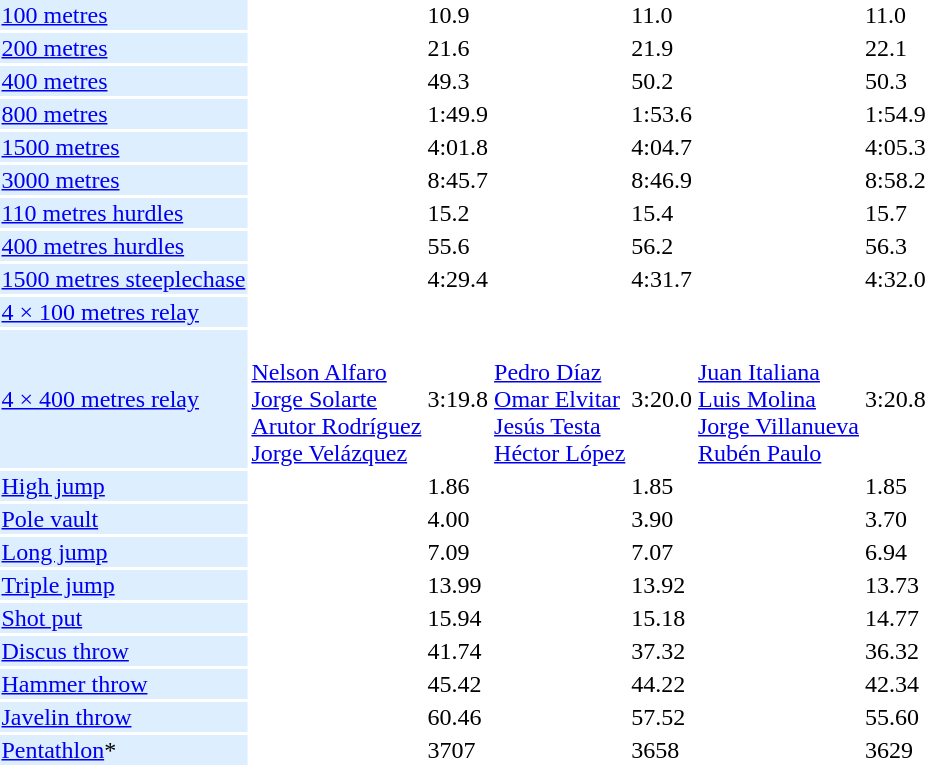<table>
<tr>
<td bgcolor = DDEEFF><a href='#'>100 metres</a></td>
<td></td>
<td>10.9</td>
<td></td>
<td>11.0</td>
<td></td>
<td>11.0</td>
</tr>
<tr>
<td bgcolor = DDEEFF><a href='#'>200 metres</a></td>
<td></td>
<td>21.6</td>
<td></td>
<td>21.9</td>
<td></td>
<td>22.1</td>
</tr>
<tr>
<td bgcolor = DDEEFF><a href='#'>400 metres</a></td>
<td></td>
<td>49.3</td>
<td></td>
<td>50.2</td>
<td></td>
<td>50.3</td>
</tr>
<tr>
<td bgcolor = DDEEFF><a href='#'>800 metres</a></td>
<td></td>
<td>1:49.9</td>
<td></td>
<td>1:53.6</td>
<td></td>
<td>1:54.9</td>
</tr>
<tr>
<td bgcolor = DDEEFF><a href='#'>1500 metres</a></td>
<td></td>
<td>4:01.8</td>
<td></td>
<td>4:04.7</td>
<td></td>
<td>4:05.3</td>
</tr>
<tr>
<td bgcolor = DDEEFF><a href='#'>3000 metres</a></td>
<td></td>
<td>8:45.7</td>
<td></td>
<td>8:46.9</td>
<td></td>
<td>8:58.2</td>
</tr>
<tr>
<td bgcolor = DDEEFF><a href='#'>110 metres hurdles</a></td>
<td></td>
<td>15.2</td>
<td></td>
<td>15.4</td>
<td></td>
<td>15.7</td>
</tr>
<tr>
<td bgcolor = DDEEFF><a href='#'>400 metres hurdles</a></td>
<td></td>
<td>55.6</td>
<td></td>
<td>56.2</td>
<td></td>
<td>56.3</td>
</tr>
<tr>
<td bgcolor = DDEEFF><a href='#'>1500 metres steeplechase</a></td>
<td></td>
<td>4:29.4</td>
<td></td>
<td>4:31.7</td>
<td></td>
<td>4:32.0</td>
</tr>
<tr>
<td bgcolor = DDEEFF><a href='#'>4 × 100 metres relay</a></td>
<td></td>
<td></td>
<td></td>
<td></td>
<td></td>
<td></td>
</tr>
<tr>
<td bgcolor = DDEEFF><a href='#'>4 × 400 metres relay</a></td>
<td><br><a href='#'>Nelson Alfaro</a><br><a href='#'>Jorge Solarte</a><br><a href='#'>Arutor Rodríguez</a><br><a href='#'>Jorge Velázquez</a></td>
<td>3:19.8</td>
<td><br><a href='#'>Pedro Díaz</a><br><a href='#'>Omar Elvitar</a><br><a href='#'>Jesús Testa</a><br><a href='#'>Héctor López</a></td>
<td>3:20.0</td>
<td><br><a href='#'>Juan Italiana</a><br><a href='#'>Luis Molina</a><br><a href='#'>Jorge Villanueva</a><br><a href='#'>Rubén Paulo</a></td>
<td>3:20.8</td>
</tr>
<tr>
<td bgcolor = DDEEFF><a href='#'>High jump</a></td>
<td></td>
<td>1.86</td>
<td></td>
<td>1.85</td>
<td></td>
<td>1.85</td>
</tr>
<tr>
<td bgcolor = DDEEFF><a href='#'>Pole vault</a></td>
<td></td>
<td>4.00</td>
<td></td>
<td>3.90</td>
<td></td>
<td>3.70</td>
</tr>
<tr>
<td bgcolor = DDEEFF><a href='#'>Long jump</a></td>
<td></td>
<td>7.09</td>
<td></td>
<td>7.07</td>
<td></td>
<td>6.94</td>
</tr>
<tr>
<td bgcolor = DDEEFF><a href='#'>Triple jump</a></td>
<td></td>
<td>13.99</td>
<td></td>
<td>13.92</td>
<td></td>
<td>13.73</td>
</tr>
<tr>
<td bgcolor = DDEEFF><a href='#'>Shot put</a></td>
<td></td>
<td>15.94</td>
<td></td>
<td>15.18</td>
<td></td>
<td>14.77</td>
</tr>
<tr>
<td bgcolor = DDEEFF><a href='#'>Discus throw</a></td>
<td></td>
<td>41.74</td>
<td></td>
<td>37.32</td>
<td></td>
<td>36.32</td>
</tr>
<tr>
<td bgcolor = DDEEFF><a href='#'>Hammer throw</a></td>
<td></td>
<td>45.42</td>
<td></td>
<td>44.22</td>
<td></td>
<td>42.34</td>
</tr>
<tr>
<td bgcolor = DDEEFF><a href='#'>Javelin throw</a></td>
<td></td>
<td>60.46</td>
<td></td>
<td>57.52</td>
<td></td>
<td>55.60</td>
</tr>
<tr>
<td bgcolor = DDEEFF><a href='#'>Pentathlon</a>*</td>
<td></td>
<td>3707</td>
<td></td>
<td>3658</td>
<td></td>
<td>3629</td>
</tr>
</table>
